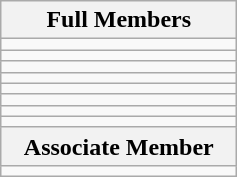<table class="wikitable">
<tr>
<th>Full Members</th>
</tr>
<tr>
<td style="width:150px"></td>
</tr>
<tr>
<td></td>
</tr>
<tr>
<td></td>
</tr>
<tr>
<td></td>
</tr>
<tr>
<td></td>
</tr>
<tr>
<td></td>
</tr>
<tr>
<td></td>
</tr>
<tr>
<td></td>
</tr>
<tr>
<th>Associate Member</th>
</tr>
<tr>
<td></td>
</tr>
</table>
